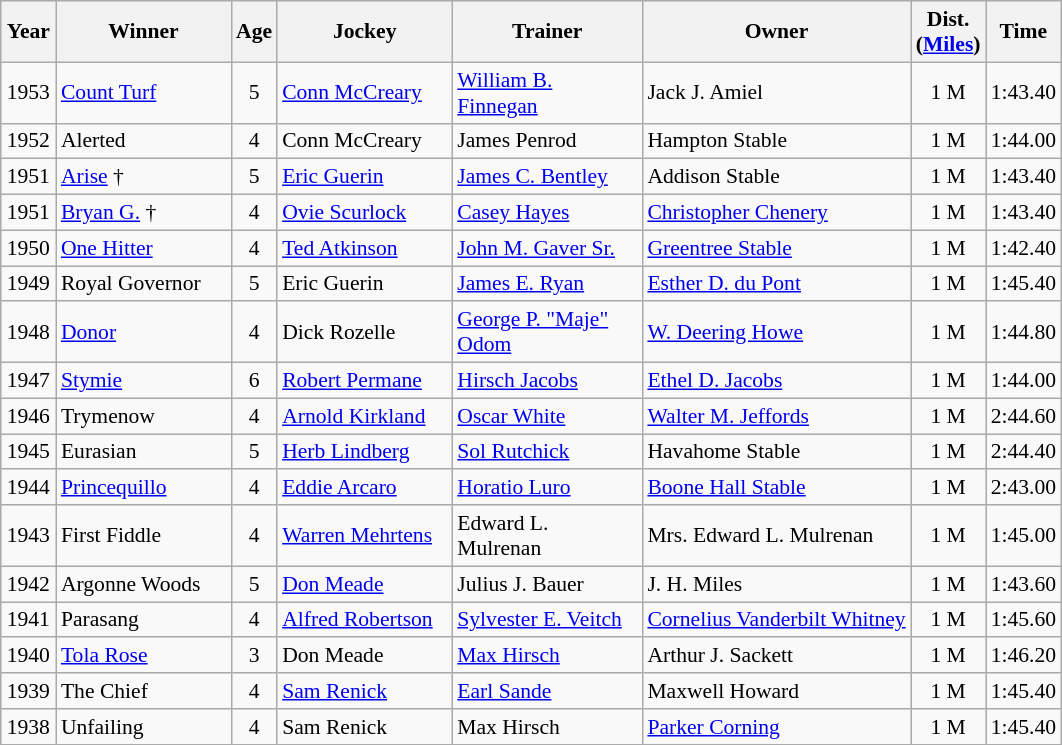<table class="wikitable sortable" style="font-size:90%">
<tr>
<th style="width:30px">Year<br></th>
<th style="width:110px">Winner<br></th>
<th style="width:20px">Age<br></th>
<th style="width:110px">Jockey<br></th>
<th style="width:120px">Trainer<br></th>
<th>Owner<br></th>
<th style="width:25px">Dist.<br> <span>(<a href='#'>Miles</a>)</span></th>
<th style="width:25px">Time<br></th>
</tr>
<tr>
<td align=center>1953</td>
<td><a href='#'>Count Turf</a></td>
<td align=center>5</td>
<td><a href='#'>Conn McCreary</a></td>
<td><a href='#'>William B. Finnegan</a></td>
<td>Jack J. Amiel</td>
<td align=center>1<span> M</span></td>
<td align=center>1:43.40</td>
</tr>
<tr>
<td align=center>1952</td>
<td>Alerted</td>
<td align=center>4</td>
<td>Conn McCreary</td>
<td>James Penrod</td>
<td>Hampton Stable</td>
<td align=center>1<span> M</span></td>
<td align=center>1:44.00</td>
</tr>
<tr>
<td align=center>1951</td>
<td><a href='#'>Arise</a> †</td>
<td align=center>5</td>
<td><a href='#'>Eric Guerin</a></td>
<td><a href='#'>James C. Bentley</a></td>
<td>Addison Stable</td>
<td align=center>1<span> M</span></td>
<td align=center>1:43.40</td>
</tr>
<tr>
<td align=center>1951</td>
<td><a href='#'>Bryan G.</a> †</td>
<td align=center>4</td>
<td><a href='#'>Ovie Scurlock</a></td>
<td><a href='#'>Casey Hayes</a></td>
<td><a href='#'>Christopher Chenery</a></td>
<td align=center>1<span> M</span></td>
<td align=center>1:43.40</td>
</tr>
<tr>
<td align=center>1950</td>
<td><a href='#'>One Hitter</a></td>
<td align=center>4</td>
<td><a href='#'>Ted Atkinson</a></td>
<td><a href='#'>John M. Gaver Sr.</a></td>
<td><a href='#'>Greentree Stable</a></td>
<td align=center>1<span> M</span></td>
<td align=center>1:42.40</td>
</tr>
<tr>
<td align=center>1949</td>
<td>Royal Governor</td>
<td align=center>5</td>
<td>Eric Guerin</td>
<td><a href='#'>James E. Ryan</a></td>
<td><a href='#'>Esther D. du Pont</a></td>
<td align=center>1<span> M</span></td>
<td align=center>1:45.40</td>
</tr>
<tr>
<td align=center>1948</td>
<td><a href='#'>Donor</a></td>
<td align=center>4</td>
<td>Dick Rozelle</td>
<td><a href='#'>George P. "Maje" Odom</a></td>
<td><a href='#'>W. Deering Howe</a></td>
<td align=center>1<span> M</span></td>
<td align=center>1:44.80</td>
</tr>
<tr>
<td align=center>1947</td>
<td><a href='#'>Stymie</a></td>
<td align=center>6</td>
<td><a href='#'>Robert Permane</a></td>
<td><a href='#'>Hirsch Jacobs</a></td>
<td><a href='#'>Ethel D. Jacobs</a></td>
<td align=center>1<span> M</span></td>
<td align=center>1:44.00</td>
</tr>
<tr>
<td align=center>1946</td>
<td>Trymenow</td>
<td align=center>4</td>
<td><a href='#'>Arnold Kirkland</a></td>
<td><a href='#'>Oscar White</a></td>
<td><a href='#'>Walter M. Jeffords</a></td>
<td align=center>1<span> M</span></td>
<td align=center>2:44.60</td>
</tr>
<tr>
<td align=center>1945</td>
<td>Eurasian</td>
<td align=center>5</td>
<td><a href='#'>Herb Lindberg</a></td>
<td><a href='#'>Sol Rutchick</a></td>
<td>Havahome Stable</td>
<td align=center>1<span> M</span></td>
<td align=center>2:44.40</td>
</tr>
<tr>
<td align=center>1944</td>
<td><a href='#'>Princequillo</a></td>
<td align=center>4</td>
<td><a href='#'>Eddie Arcaro</a></td>
<td><a href='#'>Horatio Luro</a></td>
<td><a href='#'>Boone Hall Stable</a></td>
<td align=center>1<span> M</span></td>
<td align=center>2:43.00</td>
</tr>
<tr>
<td align=center>1943</td>
<td>First Fiddle</td>
<td align=center>4</td>
<td><a href='#'>Warren Mehrtens</a></td>
<td>Edward L. Mulrenan</td>
<td>Mrs. Edward L. Mulrenan</td>
<td align=center>1<span> M</span></td>
<td align=center>1:45.00</td>
</tr>
<tr>
<td align=center>1942</td>
<td>Argonne Woods</td>
<td align=center>5</td>
<td><a href='#'>Don Meade</a></td>
<td>Julius J. Bauer</td>
<td>J. H. Miles</td>
<td align=center>1<span> M</span></td>
<td align=center>1:43.60</td>
</tr>
<tr>
<td align=center>1941</td>
<td>Parasang</td>
<td align=center>4</td>
<td><a href='#'>Alfred Robertson</a></td>
<td><a href='#'>Sylvester E. Veitch</a></td>
<td><a href='#'>Cornelius Vanderbilt Whitney</a></td>
<td align=center>1<span> M</span></td>
<td align=center>1:45.60</td>
</tr>
<tr>
<td align=center>1940</td>
<td><a href='#'>Tola Rose</a></td>
<td align=center>3</td>
<td>Don Meade</td>
<td><a href='#'>Max Hirsch</a></td>
<td>Arthur J. Sackett</td>
<td align=center>1<span> M</span></td>
<td align=center>1:46.20</td>
</tr>
<tr>
<td align=center>1939</td>
<td>The Chief</td>
<td align=center>4</td>
<td><a href='#'>Sam Renick</a></td>
<td><a href='#'>Earl Sande</a></td>
<td>Maxwell Howard</td>
<td align=center>1<span> M</span></td>
<td align=center>1:45.40</td>
</tr>
<tr>
<td align=center>1938</td>
<td>Unfailing</td>
<td align=center>4</td>
<td>Sam Renick</td>
<td>Max Hirsch</td>
<td><a href='#'>Parker Corning</a></td>
<td align=center>1<span> M</span></td>
<td align=center>1:45.40</td>
</tr>
<tr>
</tr>
</table>
